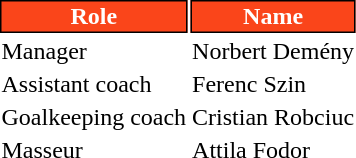<table class="toccolours">
<tr>
<th style="background:#fa451a;color:#FFFFFF;border:1px solid #000000">Role</th>
<th style="background:#fa451a;color:#FFFFFF;border:1px solid #000000">Name</th>
</tr>
<tr>
<td>Manager</td>
<td> Norbert Demény</td>
</tr>
<tr>
<td>Assistant coach</td>
<td> Ferenc Szin</td>
</tr>
<tr>
<td>Goalkeeping coach</td>
<td> Cristian Robciuc</td>
</tr>
<tr>
<td>Masseur</td>
<td> Attila Fodor</td>
</tr>
</table>
